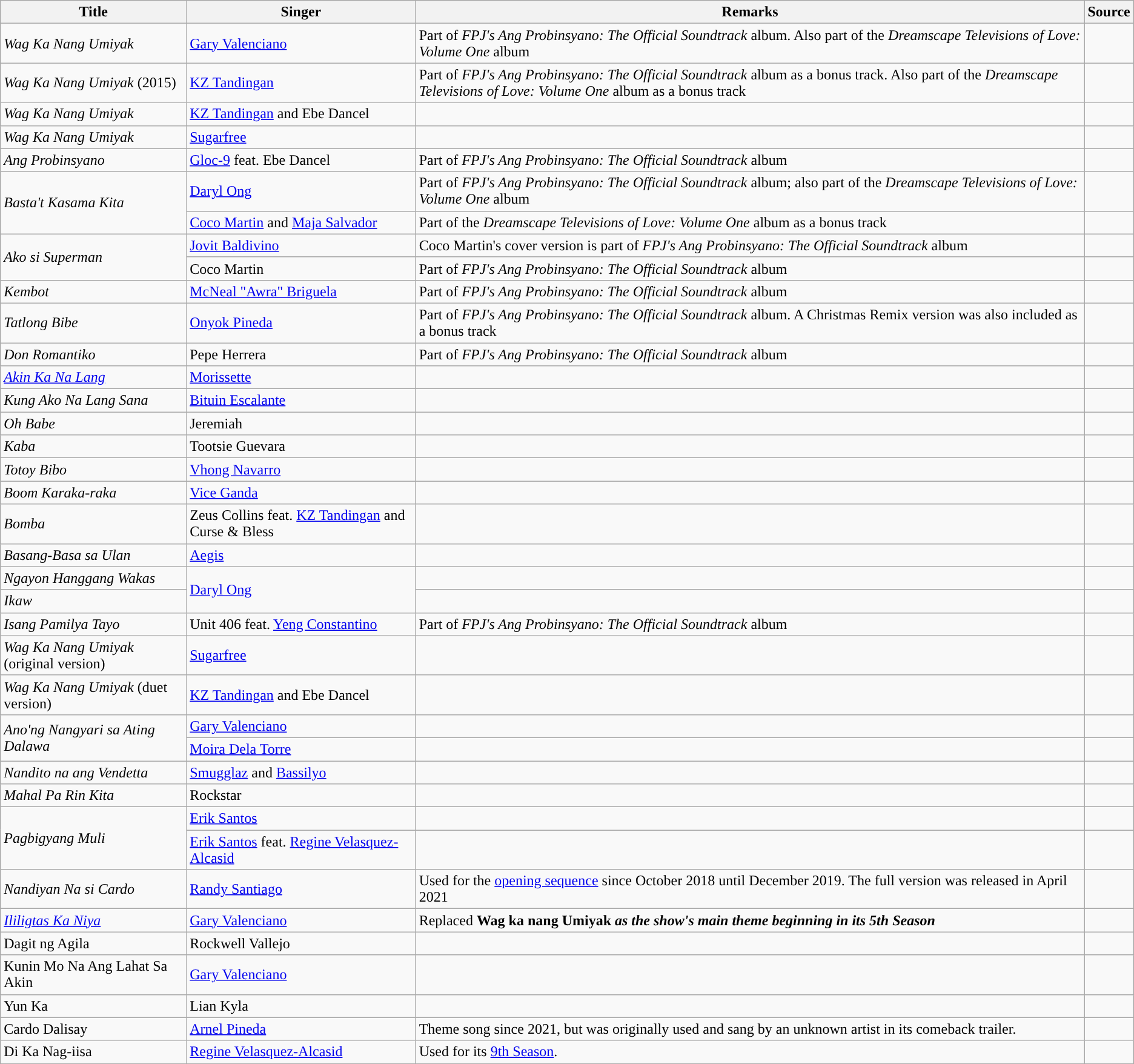<table class="wikitable">
<tr>
<th>Title</th>
<th>Singer</th>
<th>Remarks</th>
<th>Source</th>
</tr>
<tr>
<td><em>Wag Ka Nang Umiyak</em></td>
<td><a href='#'>Gary Valenciano</a></td>
<td>Part of <em>FPJ's Ang Probinsyano: The Official Soundtrack</em> album. Also part of the <em>Dreamscape Televisions of Love: Volume One</em> album</td>
<td></td>
</tr>
<tr>
<td><em>Wag Ka Nang Umiyak</em> (2015)</td>
<td><a href='#'>KZ Tandingan</a></td>
<td>Part of <em>FPJ's Ang Probinsyano: The Official Soundtrack</em> album as a bonus track. Also part of the <em>Dreamscape Televisions of Love: Volume One</em> album as a bonus track</td>
<td></td>
</tr>
<tr>
<td><em>Wag Ka Nang Umiyak</em></td>
<td><a href='#'>KZ Tandingan</a> and Ebe Dancel</td>
<td></td>
<td></td>
</tr>
<tr>
<td><em>Wag Ka Nang Umiyak</em></td>
<td><a href='#'>Sugarfree</a></td>
<td></td>
<td></td>
</tr>
<tr>
<td><em>Ang Probinsyano</em></td>
<td><a href='#'>Gloc-9</a> feat. Ebe Dancel</td>
<td>Part of <em>FPJ's Ang Probinsyano: The Official Soundtrack</em> album</td>
<td></td>
</tr>
<tr>
<td rowspan="2"><em>Basta't Kasama Kita</em></td>
<td><a href='#'>Daryl Ong</a></td>
<td>Part of <em>FPJ's Ang Probinsyano: The Official Soundtrack</em> album; also part of the <em>Dreamscape Televisions of Love: Volume One</em> album</td>
<td></td>
</tr>
<tr>
<td><a href='#'>Coco Martin</a> and <a href='#'>Maja Salvador</a></td>
<td>Part of the <em>Dreamscape Televisions of Love: Volume One</em> album as a bonus track</td>
<td></td>
</tr>
<tr>
<td rowspan="2"><em>Ako si Superman</em></td>
<td><a href='#'>Jovit Baldivino</a></td>
<td>Coco Martin's cover version is part of <em>FPJ's Ang Probinsyano: The Official Soundtrack</em> album</td>
<td></td>
</tr>
<tr>
<td>Coco Martin</td>
<td>Part of <em>FPJ's Ang Probinsyano: The Official Soundtrack</em> album</td>
<td></td>
</tr>
<tr>
<td><em>Kembot</em></td>
<td><a href='#'>McNeal "Awra" Briguela</a></td>
<td>Part of <em>FPJ's Ang Probinsyano: The Official Soundtrack</em> album</td>
<td></td>
</tr>
<tr>
<td><em>Tatlong Bibe</em></td>
<td><a href='#'>Onyok Pineda</a></td>
<td>Part of <em>FPJ's Ang Probinsyano: The Official Soundtrack</em> album. A Christmas Remix version was also included as a bonus track</td>
<td></td>
</tr>
<tr>
<td><em>Don Romantiko</em></td>
<td>Pepe Herrera</td>
<td>Part of <em>FPJ's Ang Probinsyano: The Official Soundtrack</em> album</td>
<td></td>
</tr>
<tr>
<td><em><a href='#'>Akin Ka Na Lang</a></em></td>
<td><a href='#'>Morissette</a></td>
<td></td>
<td></td>
</tr>
<tr>
<td><em>Kung Ako Na Lang Sana</em></td>
<td><a href='#'>Bituin Escalante</a></td>
<td></td>
<td></td>
</tr>
<tr>
<td><em>Oh Babe</em></td>
<td>Jeremiah</td>
<td></td>
<td></td>
</tr>
<tr>
<td><em>Kaba</em></td>
<td>Tootsie Guevara</td>
<td></td>
<td></td>
</tr>
<tr>
<td><em>Totoy Bibo</em></td>
<td><a href='#'>Vhong Navarro</a></td>
<td></td>
<td></td>
</tr>
<tr>
<td><em>Boom Karaka-raka</em></td>
<td><a href='#'>Vice Ganda</a></td>
<td></td>
<td></td>
</tr>
<tr>
<td><em>Bomba</em></td>
<td>Zeus Collins feat. <a href='#'>KZ Tandingan</a> and Curse & Bless</td>
<td></td>
<td></td>
</tr>
<tr>
<td><em>Basang-Basa sa Ulan</em></td>
<td><a href='#'>Aegis</a></td>
<td></td>
<td></td>
</tr>
<tr>
<td><em>Ngayon Hanggang Wakas</em></td>
<td rowspan="2"><a href='#'>Daryl Ong</a></td>
<td></td>
<td></td>
</tr>
<tr>
<td><em>Ikaw</em></td>
<td></td>
<td></td>
</tr>
<tr>
<td><em>Isang Pamilya Tayo</em></td>
<td>Unit 406 feat. <a href='#'>Yeng Constantino</a></td>
<td>Part of <em>FPJ's Ang Probinsyano: The Official Soundtrack</em> album</td>
<td></td>
</tr>
<tr>
<td><em>Wag Ka Nang Umiyak</em> (original version)</td>
<td><a href='#'>Sugarfree</a></td>
<td></td>
<td></td>
</tr>
<tr>
<td><em>Wag Ka Nang Umiyak</em> (duet version)</td>
<td><a href='#'>KZ Tandingan</a> and Ebe Dancel</td>
<td></td>
<td></td>
</tr>
<tr>
<td rowspan="2"><em>Ano'ng Nangyari sa Ating Dalawa</em></td>
<td><a href='#'>Gary Valenciano</a></td>
<td></td>
<td></td>
</tr>
<tr>
<td><a href='#'>Moira Dela Torre</a></td>
<td></td>
<td></td>
</tr>
<tr>
<td><em>Nandito na ang Vendetta</em></td>
<td><a href='#'>Smugglaz</a> and <a href='#'>Bassilyo</a></td>
<td></td>
<td></td>
</tr>
<tr>
<td><em>Mahal Pa Rin Kita</em></td>
<td>Rockstar</td>
<td></td>
<td></td>
</tr>
<tr>
<td rowspan="2"><em>Pagbigyang Muli</em></td>
<td><a href='#'>Erik Santos</a></td>
<td></td>
<td></td>
</tr>
<tr>
<td><a href='#'>Erik Santos</a> feat. <a href='#'>Regine Velasquez-Alcasid</a></td>
<td></td>
<td></td>
</tr>
<tr>
<td><em>Nandiyan Na si Cardo</em></td>
<td><a href='#'>Randy Santiago</a></td>
<td>Used for the <a href='#'>opening sequence</a> since October 2018 until December 2019. The full version was released in April 2021</td>
<td></td>
</tr>
<tr>
<td><em><a href='#'>Ililigtas Ka Niya</a></em></td>
<td><a href='#'>Gary Valenciano</a></td>
<td>Replaced <strong>Wag ka nang Umiyak<em> as the show's main theme beginning in its 5th Season</td>
<td></td>
</tr>
<tr>
<td></em>Dagit ng Agila<em></td>
<td>Rockwell Vallejo</td>
<td></td>
<td></td>
</tr>
<tr>
<td></em>Kunin Mo Na Ang Lahat Sa Akin<em></td>
<td><a href='#'>Gary Valenciano</a></td>
<td></td>
<td></td>
</tr>
<tr>
<td></em>Yun Ka<em></td>
<td>Lian Kyla</td>
<td></td>
<td></td>
</tr>
<tr>
<td></em>Cardo Dalisay<em></td>
<td><a href='#'>Arnel Pineda</a></td>
<td>Theme song since 2021, but was originally used and sang by an unknown artist in its comeback trailer.</td>
<td></td>
</tr>
<tr>
<td></strong>Di Ka Nag-iisa</em></td>
<td><a href='#'>Regine Velasquez-Alcasid</a></td>
<td>Used for its <a href='#'>9th Season</a>.</td>
<td></td>
</tr>
</table>
